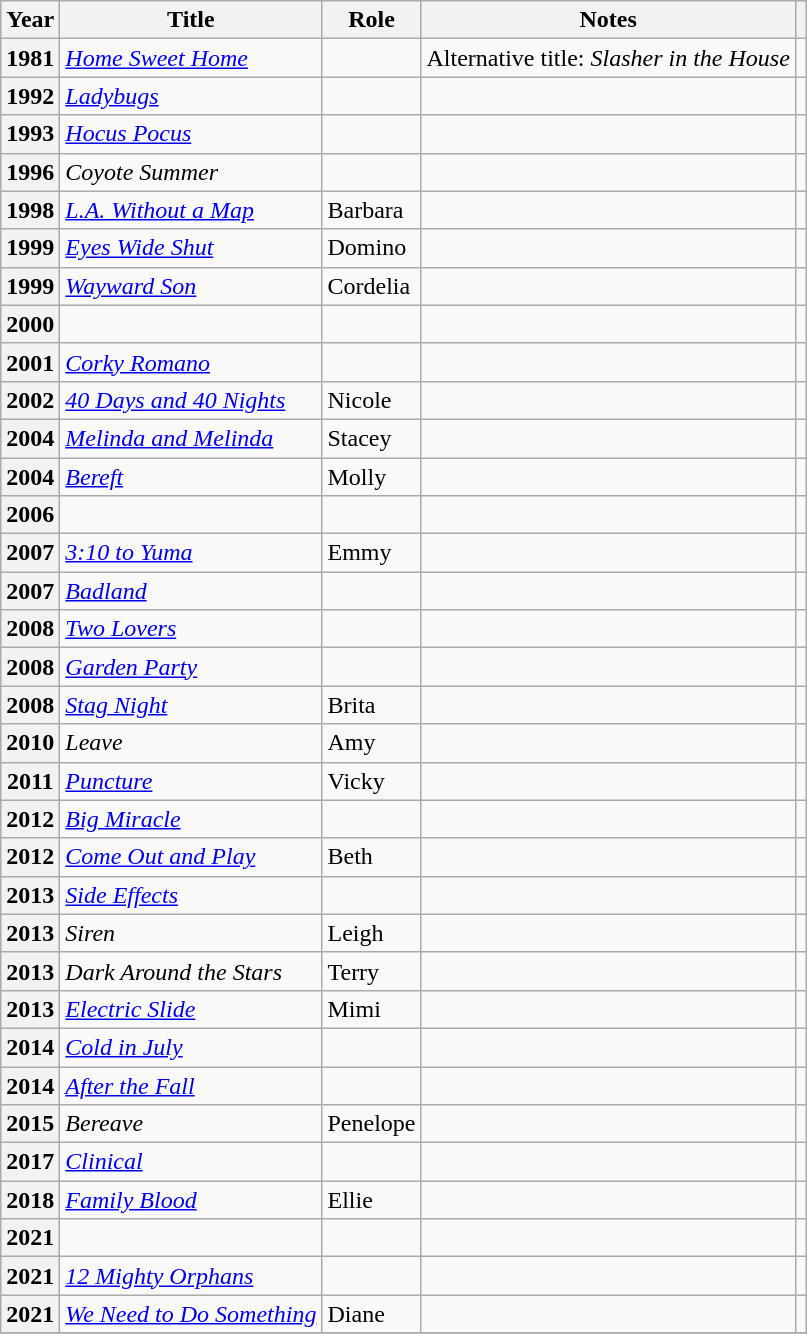<table class="wikitable sortable plainrowheaders">
<tr>
<th>Year</th>
<th>Title</th>
<th>Role</th>
<th class="unsortable">Notes</th>
<th class="unsortable"></th>
</tr>
<tr>
<th scope="row">1981</th>
<td><em><a href='#'>Home Sweet Home</a></em></td>
<td></td>
<td>Alternative title: <em>Slasher in the House</em></td>
<td style="text-align:center;"></td>
</tr>
<tr>
<th scope="row">1992</th>
<td><em><a href='#'>Ladybugs</a></em></td>
<td></td>
<td></td>
<td style="text-align:center;"></td>
</tr>
<tr>
<th scope="row">1993</th>
<td><em><a href='#'>Hocus Pocus</a></em></td>
<td></td>
<td></td>
<td style="text-align:center;"></td>
</tr>
<tr>
<th scope="row">1996</th>
<td><em>Coyote Summer</em></td>
<td></td>
<td></td>
<td style="text-align:center;"></td>
</tr>
<tr>
<th scope="row">1998</th>
<td><em><a href='#'>L.A. Without a Map</a></em></td>
<td>Barbara</td>
<td></td>
<td style="text-align:center;"></td>
</tr>
<tr>
<th scope="row">1999</th>
<td><em><a href='#'>Eyes Wide Shut</a></em></td>
<td>Domino</td>
<td></td>
<td style="text-align:center;"></td>
</tr>
<tr>
<th scope="row">1999</th>
<td><em><a href='#'>Wayward Son</a></em></td>
<td>Cordelia</td>
<td></td>
<td style="text-align:center;"></td>
</tr>
<tr>
<th scope="row">2000</th>
<td><em></em></td>
<td></td>
<td></td>
<td style="text-align:center;"></td>
</tr>
<tr>
<th scope="row">2001</th>
<td><em><a href='#'>Corky Romano</a></em></td>
<td></td>
<td></td>
<td style="text-align:center;"></td>
</tr>
<tr>
<th scope="row">2002</th>
<td><em><a href='#'>40 Days and 40 Nights</a></em></td>
<td>Nicole</td>
<td></td>
<td style="text-align:center;"></td>
</tr>
<tr>
<th scope="row">2004</th>
<td><em><a href='#'>Melinda and Melinda</a></em></td>
<td>Stacey</td>
<td></td>
<td style="text-align:center;"></td>
</tr>
<tr>
<th scope="row">2004</th>
<td><em><a href='#'>Bereft</a></em></td>
<td>Molly</td>
<td></td>
<td style="text-align:center;"></td>
</tr>
<tr>
<th scope="row">2006</th>
<td><em></em></td>
<td></td>
<td></td>
<td style="text-align:center;"></td>
</tr>
<tr>
<th scope="row">2007</th>
<td><em><a href='#'>3:10 to Yuma</a></em></td>
<td>Emmy</td>
<td></td>
<td style="text-align:center;"></td>
</tr>
<tr>
<th scope="row">2007</th>
<td><em><a href='#'>Badland</a></em></td>
<td></td>
<td></td>
<td style="text-align:center;"></td>
</tr>
<tr>
<th scope="row">2008</th>
<td><em><a href='#'>Two Lovers</a></em></td>
<td></td>
<td></td>
<td style="text-align:center;"></td>
</tr>
<tr>
<th scope="row">2008</th>
<td><em><a href='#'>Garden Party</a></em></td>
<td></td>
<td></td>
<td style="text-align:center;"></td>
</tr>
<tr>
<th scope="row">2008</th>
<td><em><a href='#'>Stag Night</a></em></td>
<td>Brita</td>
<td></td>
<td style="text-align:center;"></td>
</tr>
<tr>
<th scope="row">2010</th>
<td><em>Leave</em></td>
<td>Amy</td>
<td></td>
<td style="text-align:center;"></td>
</tr>
<tr>
<th scope="row">2011</th>
<td><em><a href='#'>Puncture</a></em></td>
<td>Vicky</td>
<td></td>
<td style="text-align:center;"></td>
</tr>
<tr>
<th scope="row">2012</th>
<td><em><a href='#'>Big Miracle</a></em></td>
<td></td>
<td></td>
<td style="text-align:center;"></td>
</tr>
<tr>
<th scope="row">2012</th>
<td><em><a href='#'>Come Out and Play</a></em></td>
<td>Beth</td>
<td></td>
<td style="text-align:center;"></td>
</tr>
<tr>
<th scope="row">2013</th>
<td><em><a href='#'>Side Effects</a></em></td>
<td></td>
<td></td>
<td style="text-align:center;"></td>
</tr>
<tr>
<th scope="row">2013</th>
<td><em>Siren</em></td>
<td>Leigh</td>
<td></td>
<td style="text-align:center;"></td>
</tr>
<tr>
<th scope="row">2013</th>
<td><em>Dark Around the Stars</em></td>
<td>Terry</td>
<td></td>
<td style="text-align:center;"></td>
</tr>
<tr>
<th scope="row">2013</th>
<td><em><a href='#'>Electric Slide</a></em></td>
<td>Mimi</td>
<td></td>
<td style="text-align:center;"></td>
</tr>
<tr>
<th scope="row">2014</th>
<td><em><a href='#'>Cold in July</a></em></td>
<td></td>
<td></td>
<td style="text-align:center;"></td>
</tr>
<tr>
<th scope="row">2014</th>
<td><em><a href='#'>After the Fall</a></em></td>
<td></td>
<td></td>
<td style="text-align:center;"></td>
</tr>
<tr>
<th scope="row">2015</th>
<td><em>Bereave</em></td>
<td>Penelope</td>
<td></td>
<td style="text-align:center;"></td>
</tr>
<tr>
<th scope="row">2017</th>
<td><em><a href='#'>Clinical</a></em></td>
<td></td>
<td></td>
<td style="text-align:center;"></td>
</tr>
<tr>
<th scope="row">2018</th>
<td><em><a href='#'>Family Blood</a></em></td>
<td>Ellie</td>
<td></td>
<td style="text-align:center;"></td>
</tr>
<tr>
<th scope="row">2021</th>
<td><em></em></td>
<td></td>
<td></td>
<td style="text-align:center;"></td>
</tr>
<tr>
<th scope="row">2021</th>
<td><em><a href='#'>12 Mighty Orphans</a></em></td>
<td></td>
<td></td>
<td style="text-align:center;"></td>
</tr>
<tr>
<th scope="row">2021</th>
<td><em><a href='#'>We Need to Do Something</a></em></td>
<td>Diane</td>
<td></td>
<td style="text-align:center;"></td>
</tr>
<tr>
</tr>
</table>
